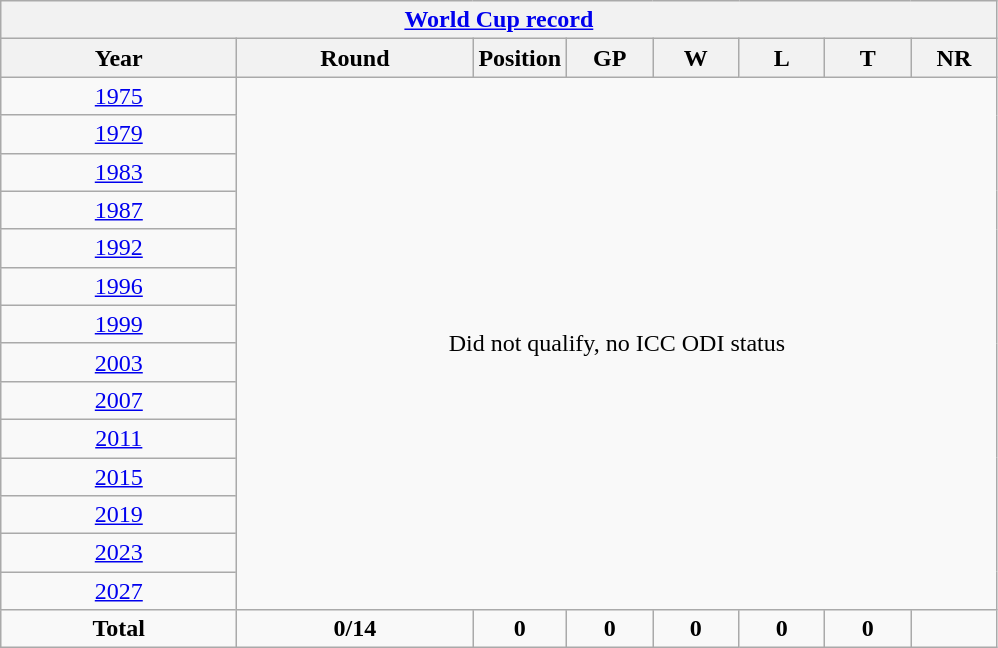<table class="wikitable" style="text-align: center;">
<tr>
<th colspan=8><a href='#'>World Cup record</a></th>
</tr>
<tr>
<th width=150>Year</th>
<th width=150>Round</th>
<th width=50>Position</th>
<th width=50>GP</th>
<th width=50>W</th>
<th width=50>L</th>
<th width=50>T</th>
<th width=50>NR</th>
</tr>
<tr>
<td> <a href='#'>1975</a></td>
<td colspan=8 rowspan=14>Did not qualify, no ICC ODI status</td>
</tr>
<tr>
<td> <a href='#'>1979</a></td>
</tr>
<tr>
<td> <a href='#'>1983</a></td>
</tr>
<tr>
<td>  <a href='#'>1987</a></td>
</tr>
<tr>
<td>  <a href='#'>1992</a></td>
</tr>
<tr>
<td>  <a href='#'>1996</a></td>
</tr>
<tr>
<td> <a href='#'>1999</a></td>
</tr>
<tr>
<td> <a href='#'>2003</a></td>
</tr>
<tr>
<td> <a href='#'>2007</a></td>
</tr>
<tr>
<td>   <a href='#'>2011</a></td>
</tr>
<tr>
<td>  <a href='#'>2015</a></td>
</tr>
<tr>
<td>  <a href='#'>2019</a></td>
</tr>
<tr>
<td> <a href='#'>2023</a></td>
</tr>
<tr>
<td>   <a href='#'>2027</a></td>
</tr>
<tr>
<td><strong>Total</strong></td>
<td><strong>0/14</strong></td>
<td><strong>0</strong></td>
<td><strong>0</strong></td>
<td><strong>0</strong></td>
<td><strong>0</strong></td>
<td><strong>0</strong></td>
</tr>
</table>
